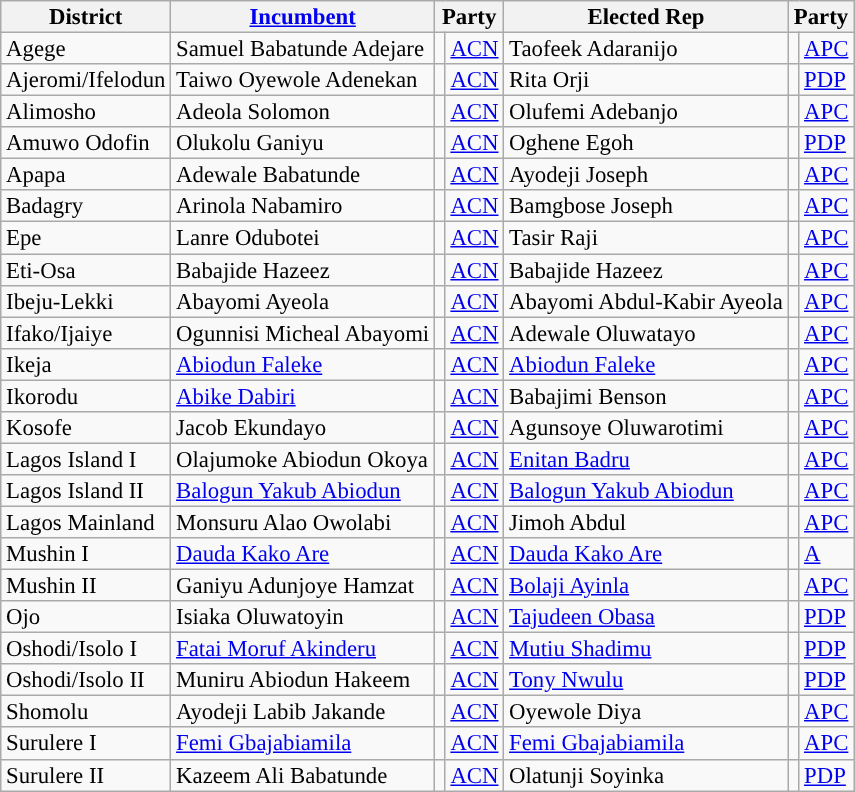<table class="sortable wikitable" style="font-size:95%;line-height:14px;">
<tr>
<th class="unsortable">District</th>
<th class="unsortable"><a href='#'>Incumbent</a></th>
<th colspan="2">Party</th>
<th class="unsortable">Elected Rep</th>
<th colspan="2">Party</th>
</tr>
<tr>
<td>Agege</td>
<td>Samuel Babatunde Adejare</td>
<td style="background:"></td>
<td><a href='#'>ACN</a></td>
<td>Taofeek Adaranijo</td>
<td style="background:"></td>
<td><a href='#'>APC</a></td>
</tr>
<tr>
<td>Ajeromi/Ifelodun</td>
<td>Taiwo Oyewole Adenekan</td>
<td style="background:"></td>
<td><a href='#'>ACN</a></td>
<td>Rita Orji</td>
<td style="background:"></td>
<td><a href='#'>PDP</a></td>
</tr>
<tr>
<td>Alimosho</td>
<td>Adeola Solomon</td>
<td style="background:"></td>
<td><a href='#'>ACN</a></td>
<td>Olufemi Adebanjo</td>
<td style="background:"></td>
<td><a href='#'>APC</a></td>
</tr>
<tr>
<td>Amuwo Odofin</td>
<td>Olukolu Ganiyu</td>
<td style="background:"></td>
<td><a href='#'>ACN</a></td>
<td>Oghene Egoh</td>
<td style="background:"></td>
<td><a href='#'>PDP</a></td>
</tr>
<tr>
<td>Apapa</td>
<td>Adewale Babatunde</td>
<td style="background:"></td>
<td><a href='#'>ACN</a></td>
<td>Ayodeji Joseph</td>
<td style="background:"></td>
<td><a href='#'>APC</a></td>
</tr>
<tr>
<td>Badagry</td>
<td>Arinola Nabamiro</td>
<td style="background:"></td>
<td><a href='#'>ACN</a></td>
<td>Bamgbose Joseph</td>
<td style="background:"></td>
<td><a href='#'>APC</a></td>
</tr>
<tr>
<td>Epe</td>
<td>Lanre Odubotei</td>
<td style="background:"></td>
<td><a href='#'>ACN</a></td>
<td>Tasir Raji</td>
<td style="background:"></td>
<td><a href='#'>APC</a></td>
</tr>
<tr>
<td>Eti-Osa</td>
<td>Babajide Hazeez</td>
<td style="background:"></td>
<td><a href='#'>ACN</a></td>
<td>Babajide Hazeez</td>
<td style="background:"></td>
<td><a href='#'>APC</a></td>
</tr>
<tr>
<td>Ibeju-Lekki</td>
<td>Abayomi Ayeola</td>
<td style="background:"></td>
<td><a href='#'>ACN</a></td>
<td>Abayomi Abdul-Kabir Ayeola</td>
<td style="background:"></td>
<td><a href='#'>APC</a></td>
</tr>
<tr>
<td>Ifako/Ijaiye</td>
<td>Ogunnisi Micheal Abayomi</td>
<td style="background:"></td>
<td><a href='#'>ACN</a></td>
<td>Adewale Oluwatayo</td>
<td style="background:"></td>
<td><a href='#'>APC</a></td>
</tr>
<tr>
<td>Ikeja</td>
<td><a href='#'>Abiodun Faleke</a></td>
<td style="background:"></td>
<td><a href='#'>ACN</a></td>
<td><a href='#'>Abiodun Faleke</a></td>
<td style="background:"></td>
<td><a href='#'>APC</a></td>
</tr>
<tr>
<td>Ikorodu</td>
<td><a href='#'>Abike Dabiri</a></td>
<td style="background:"></td>
<td><a href='#'>ACN</a></td>
<td>Babajimi Benson</td>
<td style="background:"></td>
<td><a href='#'>APC</a></td>
</tr>
<tr>
<td>Kosofe</td>
<td>Jacob Ekundayo</td>
<td style="background:"></td>
<td><a href='#'>ACN</a></td>
<td>Agunsoye Oluwarotimi</td>
<td style="background:"></td>
<td><a href='#'>APC</a></td>
</tr>
<tr>
<td>Lagos Island I</td>
<td>Olajumoke Abiodun Okoya</td>
<td style="background:"></td>
<td><a href='#'>ACN</a></td>
<td><a href='#'>Enitan Badru</a></td>
<td style="background:"></td>
<td><a href='#'>APC</a></td>
</tr>
<tr>
<td>Lagos Island II</td>
<td><a href='#'>Balogun Yakub Abiodun</a></td>
<td style="background:"></td>
<td><a href='#'>ACN</a></td>
<td><a href='#'>Balogun Yakub Abiodun</a></td>
<td style="background:"></td>
<td><a href='#'>APC</a></td>
</tr>
<tr>
<td>Lagos Mainland</td>
<td>Monsuru Alao Owolabi</td>
<td style="background:"></td>
<td><a href='#'>ACN</a></td>
<td>Jimoh Abdul</td>
<td style="background:"></td>
<td><a href='#'>APC</a></td>
</tr>
<tr>
<td>Mushin I</td>
<td><a href='#'>Dauda Kako Are</a></td>
<td style="background:"></td>
<td><a href='#'>ACN</a></td>
<td><a href='#'>Dauda Kako Are</a></td>
<td style="background:"></td>
<td><a href='#'>A</a></td>
</tr>
<tr>
<td>Mushin II</td>
<td>Ganiyu Adunjoye Hamzat</td>
<td style="background:"></td>
<td><a href='#'>ACN</a></td>
<td><a href='#'>Bolaji Ayinla</a></td>
<td style="background:"></td>
<td><a href='#'>APC</a></td>
</tr>
<tr>
<td>Ojo</td>
<td>Isiaka Oluwatoyin</td>
<td style="background:"></td>
<td><a href='#'>ACN</a></td>
<td><a href='#'>Tajudeen Obasa</a></td>
<td style="background:"></td>
<td><a href='#'>PDP</a></td>
</tr>
<tr>
<td>Oshodi/Isolo I</td>
<td><a href='#'>Fatai Moruf Akinderu</a></td>
<td style="background:"></td>
<td><a href='#'>ACN</a></td>
<td><a href='#'>Mutiu Shadimu</a></td>
<td style="background:"></td>
<td><a href='#'>PDP</a></td>
</tr>
<tr>
<td>Oshodi/Isolo II</td>
<td>Muniru Abiodun Hakeem</td>
<td style="background:"></td>
<td><a href='#'>ACN</a></td>
<td><a href='#'>Tony Nwulu</a></td>
<td style="background:"></td>
<td><a href='#'>PDP</a></td>
</tr>
<tr>
<td>Shomolu</td>
<td>Ayodeji Labib Jakande</td>
<td style="background:"></td>
<td><a href='#'>ACN</a></td>
<td>Oyewole Diya</td>
<td style="background:"></td>
<td><a href='#'>APC</a></td>
</tr>
<tr>
<td>Surulere I</td>
<td><a href='#'>Femi Gbajabiamila</a></td>
<td style="background:"></td>
<td><a href='#'>ACN</a></td>
<td><a href='#'>Femi Gbajabiamila</a></td>
<td style="background:"></td>
<td><a href='#'>APC</a></td>
</tr>
<tr>
<td>Surulere II</td>
<td>Kazeem Ali Babatunde</td>
<td style="background:"></td>
<td><a href='#'>ACN</a></td>
<td>Olatunji Soyinka</td>
<td style="background:"></td>
<td><a href='#'>PDP</a></td>
</tr>
</table>
